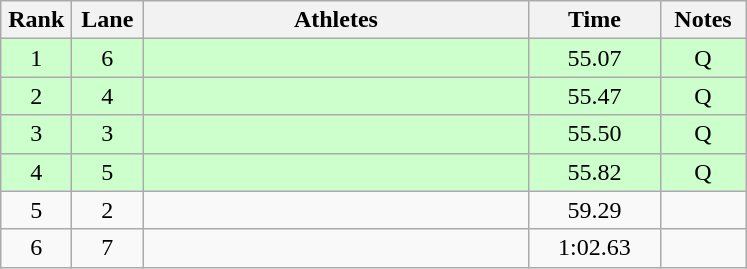<table class="wikitable sortable" style="text-align:center;">
<tr>
<th width=40>Rank</th>
<th width=40>Lane</th>
<th width=250>Athletes</th>
<th width=80>Time</th>
<th width=50>Notes</th>
</tr>
<tr bgcolor=ccffcc>
<td>1</td>
<td>6</td>
<td align=left></td>
<td>55.07</td>
<td>Q</td>
</tr>
<tr bgcolor=ccffcc>
<td>2</td>
<td>4</td>
<td align=left></td>
<td>55.47</td>
<td>Q</td>
</tr>
<tr bgcolor=ccffcc>
<td>3</td>
<td>3</td>
<td align=left></td>
<td>55.50</td>
<td>Q</td>
</tr>
<tr bgcolor=ccffcc>
<td>4</td>
<td>5</td>
<td align=left></td>
<td>55.82</td>
<td>Q</td>
</tr>
<tr>
<td>5</td>
<td>2</td>
<td align=left></td>
<td>59.29</td>
<td></td>
</tr>
<tr>
<td>6</td>
<td>7</td>
<td align=left></td>
<td>1:02.63</td>
<td></td>
</tr>
</table>
